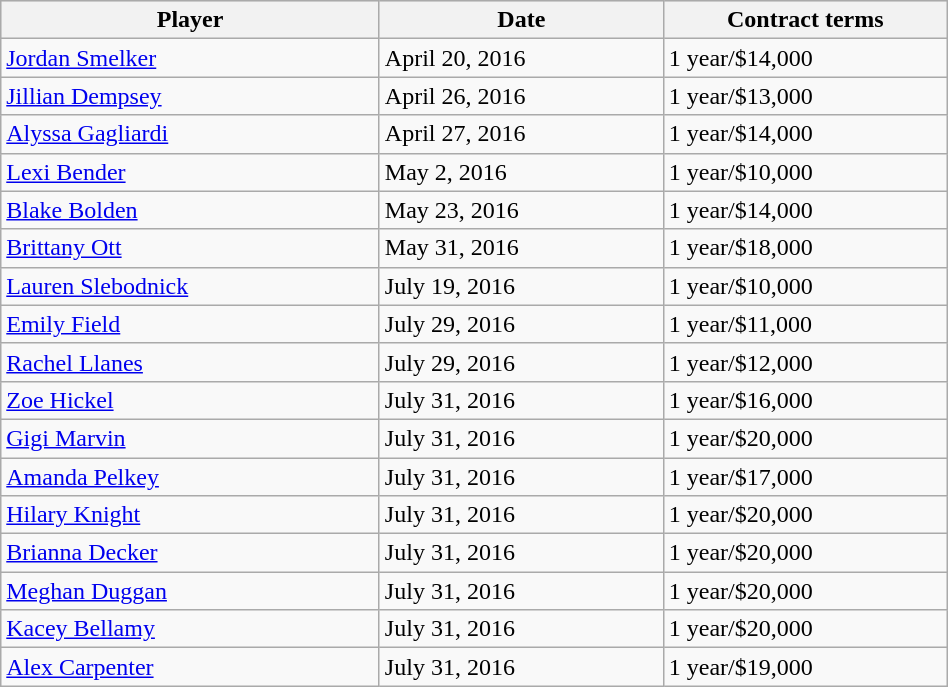<table class="wikitable" style="width:50%;">
<tr style="text-align:center; background:#ddd;">
<th style="width:40%;">Player</th>
<th style="width:30%;">Date</th>
<th style="width:30%;">Contract terms</th>
</tr>
<tr>
<td><a href='#'>Jordan Smelker</a></td>
<td>April 20, 2016</td>
<td>1 year/$14,000</td>
</tr>
<tr>
<td><a href='#'>Jillian Dempsey</a></td>
<td>April 26, 2016</td>
<td>1 year/$13,000</td>
</tr>
<tr>
<td><a href='#'>Alyssa Gagliardi</a></td>
<td>April 27, 2016</td>
<td>1 year/$14,000</td>
</tr>
<tr>
<td><a href='#'>Lexi Bender</a></td>
<td>May 2, 2016</td>
<td>1 year/$10,000</td>
</tr>
<tr>
<td><a href='#'>Blake Bolden</a></td>
<td>May 23, 2016</td>
<td>1 year/$14,000</td>
</tr>
<tr>
<td><a href='#'>Brittany Ott</a></td>
<td>May 31, 2016</td>
<td>1 year/$18,000</td>
</tr>
<tr>
<td><a href='#'>Lauren Slebodnick</a></td>
<td>July 19, 2016</td>
<td>1 year/$10,000</td>
</tr>
<tr>
<td><a href='#'>Emily Field</a></td>
<td>July 29, 2016</td>
<td>1 year/$11,000</td>
</tr>
<tr>
<td><a href='#'>Rachel Llanes</a></td>
<td>July 29, 2016</td>
<td>1 year/$12,000</td>
</tr>
<tr>
<td><a href='#'>Zoe Hickel</a></td>
<td>July 31, 2016</td>
<td>1 year/$16,000</td>
</tr>
<tr>
<td><a href='#'>Gigi Marvin</a></td>
<td>July 31, 2016</td>
<td>1 year/$20,000</td>
</tr>
<tr>
<td><a href='#'>Amanda Pelkey</a></td>
<td>July 31, 2016</td>
<td>1 year/$17,000</td>
</tr>
<tr>
<td><a href='#'>Hilary Knight</a></td>
<td>July 31, 2016</td>
<td>1 year/$20,000</td>
</tr>
<tr>
<td><a href='#'>Brianna Decker</a></td>
<td>July 31, 2016</td>
<td>1 year/$20,000</td>
</tr>
<tr>
<td><a href='#'>Meghan Duggan</a></td>
<td>July 31, 2016</td>
<td>1 year/$20,000</td>
</tr>
<tr>
<td><a href='#'>Kacey Bellamy</a></td>
<td>July 31, 2016</td>
<td>1 year/$20,000</td>
</tr>
<tr>
<td><a href='#'>Alex Carpenter</a></td>
<td>July 31, 2016</td>
<td>1 year/$19,000</td>
</tr>
</table>
